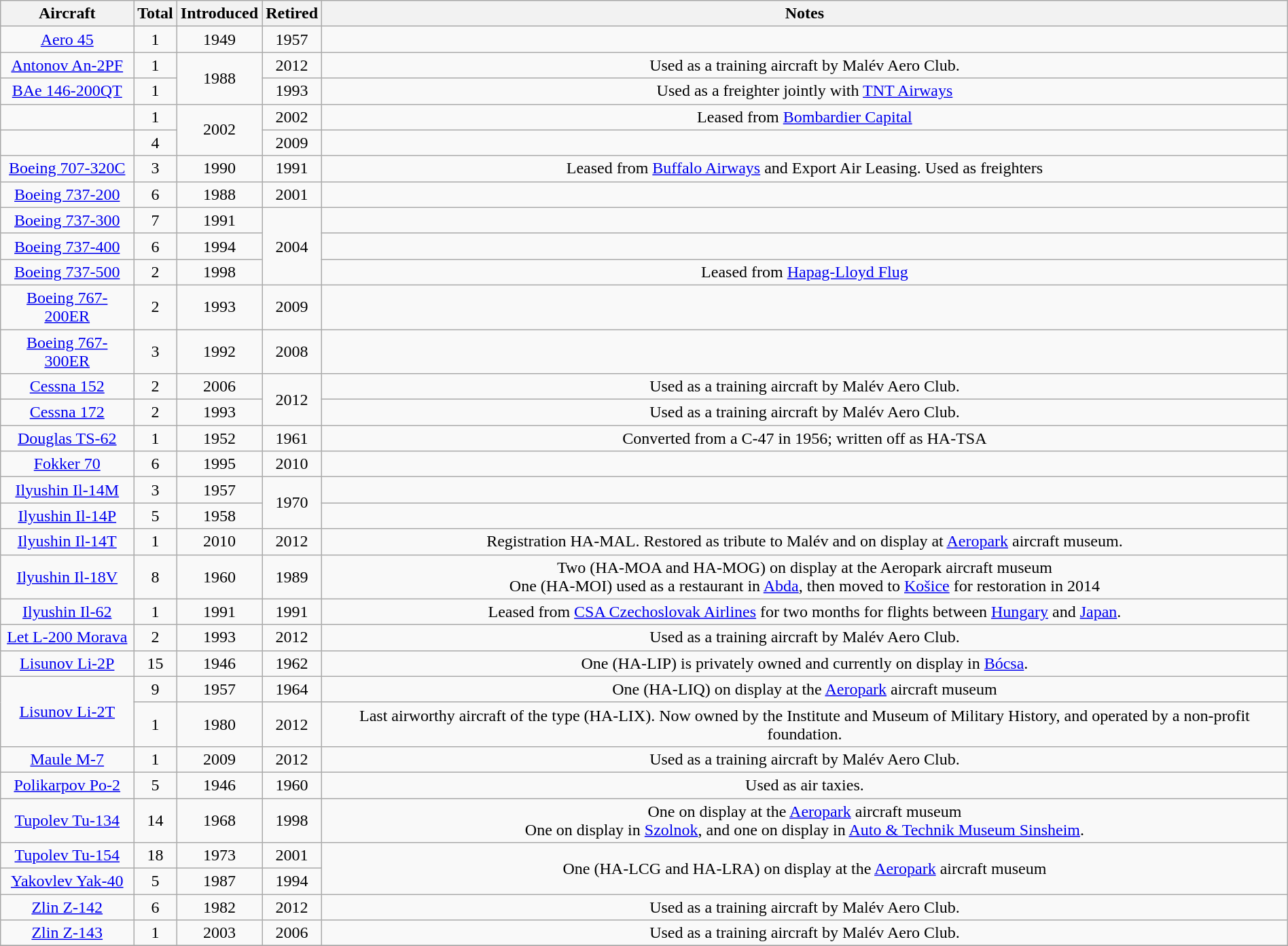<table class="wikitable" style="text-align:center; margin:auto;">
<tr>
<th>Aircraft</th>
<th>Total</th>
<th>Introduced</th>
<th>Retired</th>
<th>Notes</th>
</tr>
<tr>
<td><a href='#'>Aero 45</a></td>
<td>1</td>
<td>1949</td>
<td>1957</td>
<td></td>
</tr>
<tr>
<td><a href='#'>Antonov An-2PF</a></td>
<td>1</td>
<td rowspan=2>1988</td>
<td>2012</td>
<td>Used as a training aircraft by Malév Aero Club.</td>
</tr>
<tr>
<td><a href='#'>BAe 146-200QT</a></td>
<td>1</td>
<td>1993</td>
<td>Used as a freighter jointly with <a href='#'>TNT Airways</a></td>
</tr>
<tr>
<td></td>
<td>1</td>
<td rowspan=2>2002</td>
<td>2002</td>
<td>Leased from <a href='#'>Bombardier Capital</a></td>
</tr>
<tr>
<td></td>
<td>4</td>
<td>2009</td>
<td></td>
</tr>
<tr>
<td><a href='#'>Boeing 707-320C</a></td>
<td>3</td>
<td>1990</td>
<td>1991</td>
<td>Leased from <a href='#'>Buffalo Airways</a> and Export Air Leasing. Used as freighters</td>
</tr>
<tr>
<td><a href='#'>Boeing 737-200</a></td>
<td>6</td>
<td>1988</td>
<td>2001</td>
<td></td>
</tr>
<tr>
<td><a href='#'>Boeing 737-300</a></td>
<td>7</td>
<td>1991</td>
<td rowspan=3>2004</td>
<td></td>
</tr>
<tr>
<td><a href='#'>Boeing 737-400</a></td>
<td>6</td>
<td>1994</td>
<td></td>
</tr>
<tr>
<td><a href='#'>Boeing 737-500</a></td>
<td>2</td>
<td>1998</td>
<td>Leased from <a href='#'>Hapag-Lloyd Flug</a></td>
</tr>
<tr>
<td><a href='#'>Boeing 767-200ER</a></td>
<td>2</td>
<td>1993</td>
<td>2009</td>
<td></td>
</tr>
<tr>
<td><a href='#'>Boeing 767-300ER</a></td>
<td>3</td>
<td>1992</td>
<td>2008</td>
<td></td>
</tr>
<tr>
<td><a href='#'>Cessna 152</a></td>
<td>2</td>
<td>2006</td>
<td rowspan=2>2012</td>
<td>Used as a training aircraft by Malév Aero Club.</td>
</tr>
<tr>
<td><a href='#'>Cessna 172</a></td>
<td>2</td>
<td>1993</td>
<td>Used as a training aircraft by Malév Aero Club.</td>
</tr>
<tr>
<td><a href='#'>Douglas TS-62</a></td>
<td>1</td>
<td>1952</td>
<td>1961</td>
<td>Converted from a C-47 in 1956; written off as HA-TSA</td>
</tr>
<tr>
<td><a href='#'>Fokker 70</a></td>
<td>6</td>
<td>1995</td>
<td>2010</td>
<td></td>
</tr>
<tr>
<td><a href='#'>Ilyushin Il-14M</a></td>
<td>3</td>
<td>1957</td>
<td rowspan=2>1970</td>
<td></td>
</tr>
<tr>
<td><a href='#'>Ilyushin Il-14P</a></td>
<td>5</td>
<td>1958</td>
<td></td>
</tr>
<tr>
<td><a href='#'>Ilyushin Il-14T</a></td>
<td>1</td>
<td>2010</td>
<td>2012</td>
<td>Registration HA-MAL. Restored as tribute to Malév and on display at <a href='#'>Aeropark</a> aircraft museum.</td>
</tr>
<tr>
<td><a href='#'>Ilyushin Il-18V</a></td>
<td>8</td>
<td>1960</td>
<td>1989</td>
<td>Two (HA-MOA and HA-MOG) on display at the Aeropark aircraft museum <br> One (HA-MOI) used as a restaurant in <a href='#'>Abda</a>, then moved to <a href='#'>Košice</a> for restoration in 2014</td>
</tr>
<tr>
<td><a href='#'>Ilyushin Il-62</a></td>
<td>1</td>
<td>1991</td>
<td>1991</td>
<td>Leased from <a href='#'>CSA Czechoslovak Airlines</a> for two months for flights between <a href='#'>Hungary</a> and <a href='#'>Japan</a>.</td>
</tr>
<tr>
<td><a href='#'>Let L-200 Morava</a></td>
<td>2</td>
<td>1993</td>
<td>2012</td>
<td>Used as a training aircraft by Malév Aero Club.</td>
</tr>
<tr>
<td><a href='#'>Lisunov Li-2P</a></td>
<td>15</td>
<td>1946</td>
<td>1962</td>
<td>One (HA-LIP) is privately owned and currently on display in <a href='#'>Bócsa</a>.</td>
</tr>
<tr>
<td rowspan=2><a href='#'>Lisunov Li-2T</a></td>
<td>9</td>
<td>1957</td>
<td>1964</td>
<td>One (HA-LIQ) on display at the <a href='#'>Aeropark</a> aircraft museum</td>
</tr>
<tr>
<td>1</td>
<td>1980</td>
<td>2012</td>
<td>Last airworthy aircraft of the type (HA-LIX). Now owned by the Institute and Museum of Military History, and operated by a non-profit foundation.</td>
</tr>
<tr>
<td><a href='#'>Maule M-7</a></td>
<td>1</td>
<td>2009</td>
<td>2012</td>
<td>Used as a training aircraft by Malév Aero Club.</td>
</tr>
<tr>
<td><a href='#'>Polikarpov Po-2</a></td>
<td>5</td>
<td>1946</td>
<td>1960</td>
<td>Used as air taxies.</td>
</tr>
<tr>
<td><a href='#'>Tupolev Tu-134</a></td>
<td>14</td>
<td>1968</td>
<td>1998</td>
<td>One on display at the <a href='#'>Aeropark</a> aircraft museum <br> One on display in <a href='#'>Szolnok</a>, and one on display in <a href='#'>Auto & Technik Museum Sinsheim</a>.</td>
</tr>
<tr>
<td><a href='#'>Tupolev Tu-154</a></td>
<td>18</td>
<td>1973</td>
<td>2001</td>
<td rowspan=2>One (HA-LCG and HA-LRA) on display at the <a href='#'>Aeropark</a> aircraft museum</td>
</tr>
<tr>
<td><a href='#'>Yakovlev Yak-40</a></td>
<td>5</td>
<td>1987</td>
<td>1994</td>
</tr>
<tr>
<td><a href='#'>Zlin Z-142</a></td>
<td>6</td>
<td>1982</td>
<td>2012</td>
<td>Used as a training aircraft by Malév Aero Club.</td>
</tr>
<tr>
<td><a href='#'>Zlin Z-143</a></td>
<td>1</td>
<td>2003</td>
<td>2006</td>
<td>Used as a training aircraft by Malév Aero Club.</td>
</tr>
<tr>
</tr>
</table>
